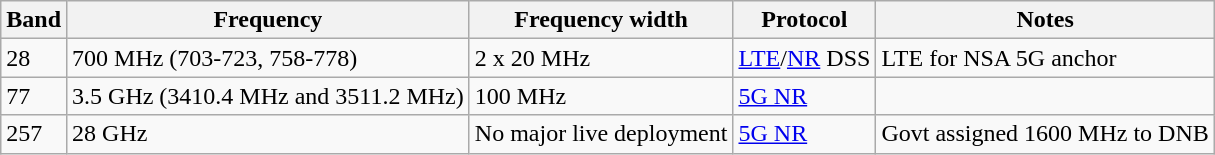<table class="wikitable sortable">
<tr>
<th>Band</th>
<th>Frequency</th>
<th>Frequency width</th>
<th>Protocol</th>
<th>Notes</th>
</tr>
<tr>
<td>28</td>
<td>700 MHz (703-723, 758-778)</td>
<td>2 x 20 MHz</td>
<td><a href='#'>LTE</a>/<a href='#'>NR</a> DSS</td>
<td>LTE for NSA 5G anchor</td>
</tr>
<tr>
<td>77</td>
<td>3.5 GHz (3410.4 MHz and 3511.2 MHz)</td>
<td>100 MHz</td>
<td><a href='#'>5G NR</a></td>
<td></td>
</tr>
<tr>
<td>257</td>
<td>28 GHz</td>
<td>No major live deployment</td>
<td><a href='#'>5G NR</a></td>
<td>Govt assigned 1600 MHz to DNB</td>
</tr>
</table>
